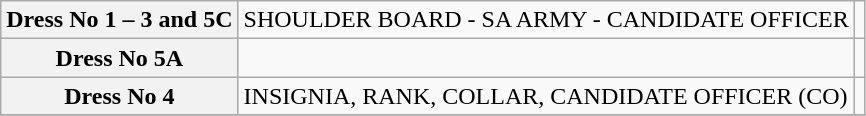<table class=wikitable style="text-align: left;">
<tr>
<th>Dress No 1 – 3 and 5C</th>
<td>SHOULDER BOARD - SA ARMY - CANDIDATE OFFICER</td>
<td></td>
</tr>
<tr>
<th>Dress No 5A</th>
<td></td>
<td></td>
</tr>
<tr>
<th>Dress No 4</th>
<td>INSIGNIA, RANK, COLLAR, CANDIDATE OFFICER (CO)</td>
<td></td>
</tr>
<tr>
</tr>
</table>
